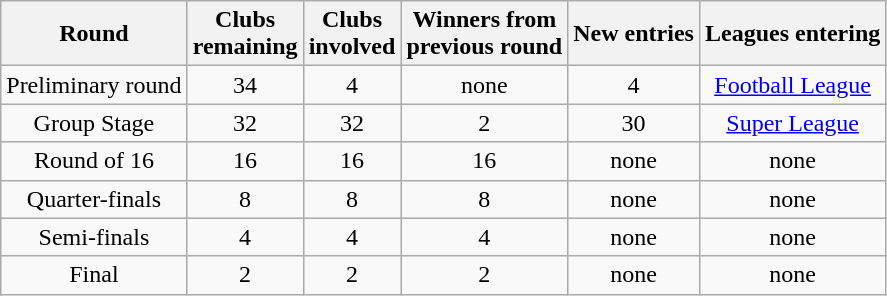<table class="wikitable" style="text-align:center">
<tr>
<th>Round</th>
<th>Clubs<br>remaining</th>
<th>Clubs<br>involved</th>
<th>Winners from <br>previous round</th>
<th>New entries</th>
<th>Leagues entering</th>
</tr>
<tr>
<td>Preliminary round</td>
<td>34</td>
<td>4</td>
<td>none</td>
<td>4</td>
<td><a href='#'>Football League</a></td>
</tr>
<tr>
<td>Group Stage</td>
<td>32</td>
<td>32</td>
<td>2</td>
<td>30</td>
<td><a href='#'>Super League</a></td>
</tr>
<tr>
<td>Round of 16</td>
<td>16</td>
<td>16</td>
<td>16</td>
<td>none</td>
<td>none</td>
</tr>
<tr>
<td>Quarter-finals</td>
<td>8</td>
<td>8</td>
<td>8</td>
<td>none</td>
<td>none</td>
</tr>
<tr>
<td>Semi-finals</td>
<td>4</td>
<td>4</td>
<td>4</td>
<td>none</td>
<td>none</td>
</tr>
<tr>
<td>Final</td>
<td>2</td>
<td>2</td>
<td>2</td>
<td>none</td>
<td>none</td>
</tr>
</table>
